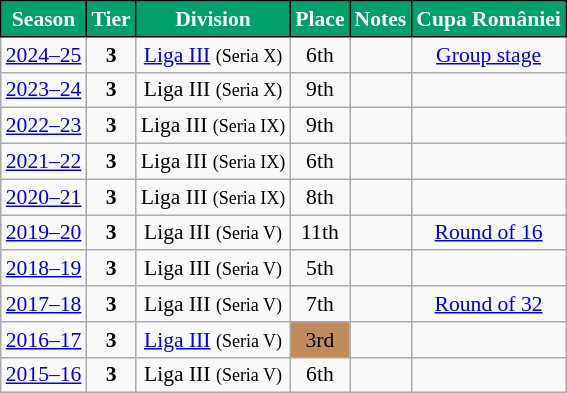<table class="wikitable" style="text-align:center; font-size:90%">
<tr>
<th style="background:#009F6B;color:#FFFFFF;border:1px solid #000000;">Season</th>
<th style="background:#009F6B;color:#FFFFFF;border:1px solid #000000;">Tier</th>
<th style="background:#009F6B;color:#FFFFFF;border:1px solid #000000;">Division</th>
<th style="background:#009F6B;color:#FFFFFF;border:1px solid #000000;">Place</th>
<th style="background:#009F6B;color:#FFFFFF;border:1px solid #000000;">Notes</th>
<th style="background:#009F6B;color:#FFFFFF;border:1px solid #000000;">Cupa României</th>
</tr>
<tr>
<td><a href='#'>2024–25</a></td>
<td><strong>3</strong></td>
<td><a href='#'>Liga III</a> <small>(Seria X)</small></td>
<td>6th</td>
<td></td>
<td><a href='#'>Group stage</a></td>
</tr>
<tr>
<td><a href='#'>2023–24</a></td>
<td><strong>3</strong></td>
<td>Liga III <small>(Seria X)</small></td>
<td>9th</td>
<td></td>
<td></td>
</tr>
<tr>
<td><a href='#'>2022–23</a></td>
<td><strong>3</strong></td>
<td>Liga III <small>(Seria IX)</small></td>
<td>9th</td>
<td></td>
<td></td>
</tr>
<tr>
<td><a href='#'>2021–22</a></td>
<td><strong>3</strong></td>
<td>Liga III <small>(Seria IX)</small></td>
<td>6th</td>
<td></td>
<td></td>
</tr>
<tr>
<td><a href='#'>2020–21</a></td>
<td><strong>3</strong></td>
<td>Liga III <small>(Seria IX)</small></td>
<td>8th</td>
<td></td>
<td></td>
</tr>
<tr>
<td><a href='#'>2019–20</a></td>
<td><strong>3</strong></td>
<td>Liga III <small>(Seria V)</small></td>
<td>11th</td>
<td></td>
<td><a href='#'>Round of 16</a></td>
</tr>
<tr>
<td><a href='#'>2018–19</a></td>
<td><strong>3</strong></td>
<td>Liga III <small>(Seria V)</small></td>
<td>5th</td>
<td></td>
<td></td>
</tr>
<tr>
<td><a href='#'>2017–18</a></td>
<td><strong>3</strong></td>
<td>Liga III <small>(Seria V)</small></td>
<td>7th</td>
<td></td>
<td><a href='#'>Round of 32</a></td>
</tr>
<tr>
<td><a href='#'>2016–17</a></td>
<td><strong>3</strong></td>
<td><a href='#'>Liga III</a> <small>(Seria V)</small></td>
<td align=center bgcolor=#BF8D5B>3rd</td>
<td></td>
<td></td>
</tr>
<tr>
<td><a href='#'>2015–16</a></td>
<td><strong>3</strong></td>
<td>Liga III <small>(Seria V)</small></td>
<td>6th</td>
<td></td>
<td></td>
</tr>
</table>
